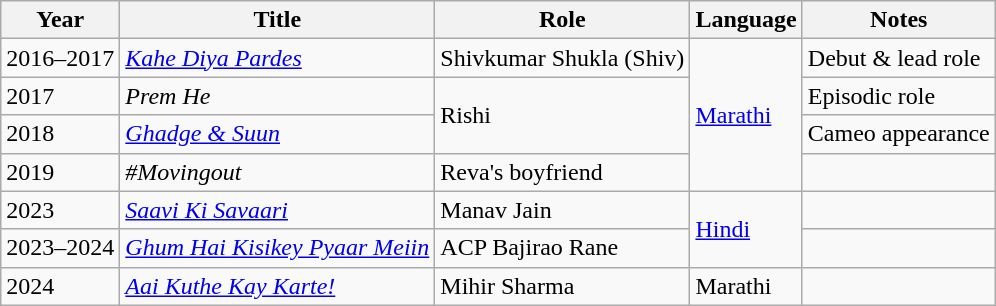<table class="wikitable">
<tr>
<th>Year</th>
<th>Title</th>
<th>Role</th>
<th>Language</th>
<th>Notes</th>
</tr>
<tr>
<td>2016–2017</td>
<td><em><a href='#'>Kahe Diya Pardes</a></em></td>
<td>Shivkumar Shukla (Shiv)</td>
<td rowspan="4"><a href='#'>Marathi</a></td>
<td>Debut & lead role</td>
</tr>
<tr>
<td>2017</td>
<td><em>Prem He</em></td>
<td rowspan="2">Rishi</td>
<td>Episodic role</td>
</tr>
<tr>
<td>2018</td>
<td><em><a href='#'>Ghadge & Suun</a></em></td>
<td>Cameo appearance </td>
</tr>
<tr>
<td>2019</td>
<td><em>#Movingout</em></td>
<td>Reva's boyfriend</td>
<td></td>
</tr>
<tr>
<td>2023</td>
<td><em><a href='#'>Saavi Ki Savaari</a></em></td>
<td>Manav Jain</td>
<td rowspan="2"><a href='#'>Hindi</a></td>
<td></td>
</tr>
<tr>
<td>2023–2024</td>
<td><em><a href='#'>Ghum Hai Kisikey Pyaar Meiin</a></em></td>
<td>ACP Bajirao Rane</td>
<td></td>
</tr>
<tr>
<td>2024</td>
<td><em><a href='#'>Aai Kuthe Kay Karte!</a></em></td>
<td>Mihir Sharma</td>
<td>Marathi</td>
<td></td>
</tr>
</table>
